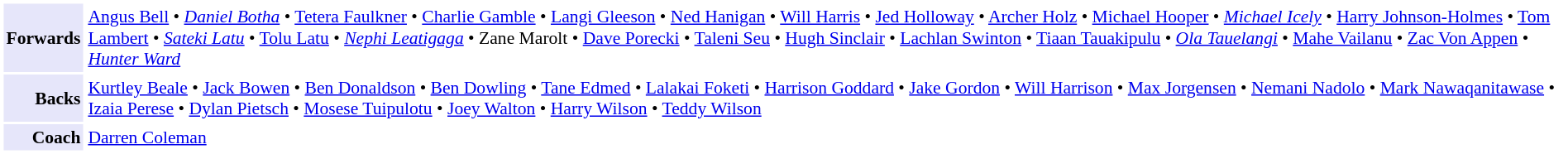<table cellpadding="2" style="border: 1px solid white; font-size:90%;">
<tr>
<td style="text-align:right;" bgcolor="lavender"><strong>Forwards</strong></td>
<td style="text-align:left;"><a href='#'>Angus Bell</a> • <em><a href='#'>Daniel Botha</a></em> • <a href='#'>Tetera Faulkner</a> • <a href='#'>Charlie Gamble</a> • <a href='#'>Langi Gleeson</a> • <a href='#'>Ned Hanigan</a> • <a href='#'>Will Harris</a> • <a href='#'>Jed Holloway</a> • <a href='#'>Archer Holz</a> • <a href='#'>Michael Hooper</a> • <em><a href='#'>Michael Icely</a></em> • <a href='#'>Harry Johnson-Holmes</a> • <a href='#'>Tom Lambert</a> • <em><a href='#'>Sateki Latu</a></em> • <a href='#'>Tolu Latu</a> • <em><a href='#'>Nephi Leatigaga</a></em> • Zane Marolt • <a href='#'>Dave Porecki</a> • <a href='#'>Taleni Seu</a> • <a href='#'>Hugh Sinclair</a> • <a href='#'>Lachlan Swinton</a> • <a href='#'>Tiaan Tauakipulu</a> • <em><a href='#'>Ola Tauelangi</a></em> • <a href='#'>Mahe Vailanu</a> • <a href='#'>Zac Von Appen</a> • <em><a href='#'>Hunter Ward</a></em></td>
</tr>
<tr>
<td style="text-align:right;" bgcolor="lavender"><strong>Backs</strong></td>
<td style="text-align:left;"><a href='#'>Kurtley Beale</a> • <a href='#'>Jack Bowen</a> • <a href='#'>Ben Donaldson</a> • <a href='#'>Ben Dowling</a> • <a href='#'>Tane Edmed</a> • <a href='#'>Lalakai Foketi</a> • <a href='#'>Harrison Goddard</a> • <a href='#'>Jake Gordon</a> • <a href='#'>Will Harrison</a> • <a href='#'>Max Jorgensen</a> • <a href='#'>Nemani Nadolo</a> • <a href='#'>Mark Nawaqanitawase</a> • <a href='#'>Izaia Perese</a> • <a href='#'>Dylan Pietsch</a> • <a href='#'>Mosese Tuipulotu</a> • <a href='#'>Joey Walton</a> • <a href='#'>Harry Wilson</a> • <a href='#'>Teddy Wilson</a></td>
</tr>
<tr>
<td style="text-align:right;" bgcolor="lavender"><strong>Coach</strong></td>
<td style="text-align:left;"><a href='#'>Darren Coleman</a></td>
</tr>
</table>
